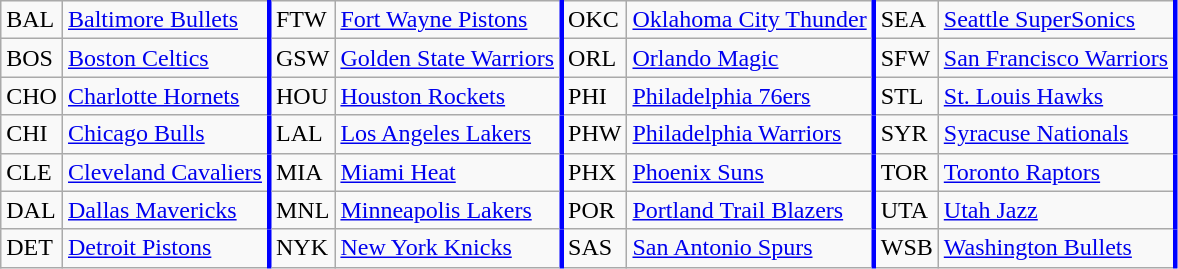<table class="wikitable" align=center>
<tr>
<td>BAL</td>
<td style="border-right: solid blue"><a href='#'>Baltimore Bullets</a></td>
<td>FTW</td>
<td style="border-right: solid blue"><a href='#'>Fort Wayne Pistons</a></td>
<td>OKC</td>
<td style="border-right: solid blue"><a href='#'>Oklahoma City Thunder</a></td>
<td>SEA</td>
<td style="border-right: solid blue"><a href='#'>Seattle SuperSonics</a></td>
</tr>
<tr>
<td>BOS</td>
<td style="border-right: solid blue"><a href='#'>Boston Celtics</a></td>
<td>GSW</td>
<td style="border-right: solid blue"><a href='#'>Golden State Warriors</a></td>
<td>ORL</td>
<td style="border-right: solid blue"><a href='#'>Orlando Magic</a></td>
<td>SFW</td>
<td style="border-right: solid blue"><a href='#'>San Francisco Warriors</a></td>
</tr>
<tr>
<td>CHO</td>
<td style="border-right: solid blue"><a href='#'>Charlotte Hornets</a></td>
<td>HOU</td>
<td style="border-right: solid blue"><a href='#'>Houston Rockets</a></td>
<td>PHI</td>
<td style="border-right: solid blue"><a href='#'>Philadelphia 76ers</a></td>
<td>STL</td>
<td style="border-right: solid blue"><a href='#'>St. Louis Hawks</a></td>
</tr>
<tr>
<td>CHI</td>
<td style="border-right: solid blue"><a href='#'>Chicago Bulls</a></td>
<td>LAL</td>
<td style="border-right: solid blue"><a href='#'>Los Angeles Lakers</a></td>
<td>PHW</td>
<td style="border-right: solid blue"><a href='#'>Philadelphia Warriors</a></td>
<td>SYR</td>
<td style="border-right: solid blue"><a href='#'>Syracuse Nationals</a></td>
</tr>
<tr>
<td>CLE</td>
<td style="border-right: solid blue"><a href='#'>Cleveland Cavaliers</a></td>
<td>MIA</td>
<td style="border-right: solid blue"><a href='#'>Miami Heat</a></td>
<td>PHX</td>
<td style="border-right: solid blue"><a href='#'>Phoenix Suns</a></td>
<td>TOR</td>
<td style="border-right: solid blue"><a href='#'>Toronto Raptors</a></td>
</tr>
<tr>
<td>DAL</td>
<td style="border-right: solid blue"><a href='#'>Dallas Mavericks</a></td>
<td>MNL</td>
<td style="border-right: solid blue"><a href='#'>Minneapolis Lakers</a></td>
<td>POR</td>
<td style="border-right: solid blue"><a href='#'>Portland Trail Blazers</a></td>
<td>UTA</td>
<td style="border-right: solid blue"><a href='#'>Utah Jazz</a></td>
</tr>
<tr>
<td>DET</td>
<td style="border-right: solid blue"><a href='#'>Detroit Pistons</a></td>
<td>NYK</td>
<td style="border-right: solid blue"><a href='#'>New York Knicks</a></td>
<td>SAS</td>
<td style="border-right: solid blue"><a href='#'>San Antonio Spurs</a></td>
<td>WSB</td>
<td style="border-right: solid blue"><a href='#'>Washington Bullets</a></td>
</tr>
</table>
